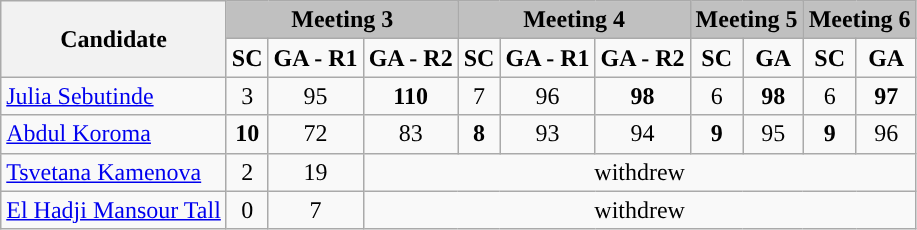<table class="wikitable" style="text-align:center;">
<tr>
<th rowspan=2>Candidate</th>
<td style="background:silver;" colspan=3><strong>Meeting 3</strong></td>
<td style="background:silver;" colspan=3><strong>Meeting 4</strong></td>
<td style="background:silver;" colspan=2><strong>Meeting 5</strong></td>
<td style="background:silver;" colspan=2><strong>Meeting 6</strong></td>
</tr>
<tr>
<td><strong>SC</strong></td>
<td><strong>GA - R1</strong></td>
<td><strong>GA - R2</strong></td>
<td><strong>SC</strong></td>
<td><strong>GA - R1</strong></td>
<td><strong>GA - R2</strong></td>
<td><strong>SC</strong></td>
<td><strong>GA</strong></td>
<td><strong>SC</strong></td>
<td><strong>GA</strong></td>
</tr>
<tr>
<td style="text-align:left;"> <a href='#'>Julia Sebutinde</a></td>
<td>3</td>
<td>95</td>
<td><strong>110</strong></td>
<td>7</td>
<td>96</td>
<td><strong>98</strong></td>
<td>6</td>
<td><strong>98</strong></td>
<td>6</td>
<td><strong>97</strong></td>
</tr>
<tr>
<td style="text-align:left;"> <a href='#'>Abdul Koroma</a></td>
<td><strong>10</strong></td>
<td>72</td>
<td>83</td>
<td><strong>8</strong></td>
<td>93</td>
<td>94</td>
<td><strong>9</strong></td>
<td>95</td>
<td><strong>9</strong></td>
<td>96</td>
</tr>
<tr>
<td style="text-align:left;"> <a href='#'>Tsvetana Kamenova</a></td>
<td>2</td>
<td>19</td>
<td colspan=8>withdrew</td>
</tr>
<tr>
<td style="text-align:left;"> <a href='#'>El Hadji Mansour Tall</a></td>
<td>0</td>
<td>7</td>
<td colspan=8>withdrew</td>
</tr>
</table>
